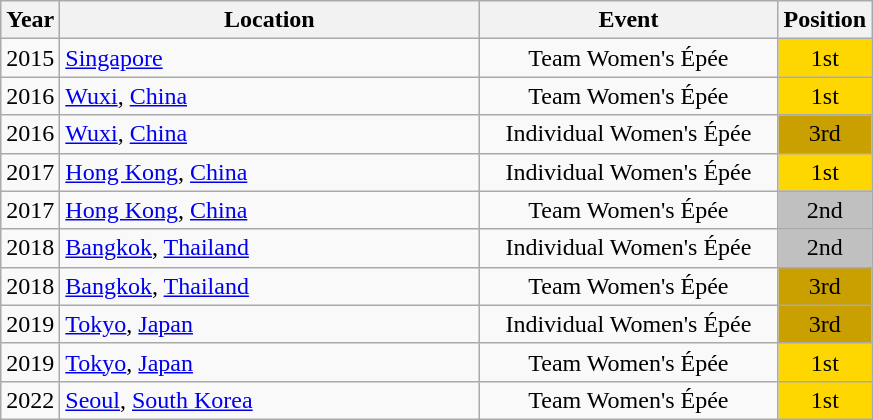<table class="wikitable" style="text-align:center;">
<tr>
<th>Year</th>
<th style="width:17em">Location</th>
<th style="width:12em">Event</th>
<th>Position</th>
</tr>
<tr>
<td>2015</td>
<td rowspan="1" align="left"> <a href='#'>Singapore</a></td>
<td>Team Women's Épée</td>
<td bgcolor="gold">1st</td>
</tr>
<tr>
<td>2016</td>
<td rowspan="1" align="left"> <a href='#'>Wuxi</a>, <a href='#'>China</a></td>
<td>Team Women's Épée</td>
<td bgcolor="gold">1st</td>
</tr>
<tr>
<td>2016</td>
<td rowspan="1" align="left"> <a href='#'>Wuxi</a>, <a href='#'>China</a></td>
<td>Individual Women's Épée</td>
<td bgcolor="caramel">3rd</td>
</tr>
<tr>
<td>2017</td>
<td rowspan="1" align="left"> <a href='#'>Hong Kong</a>, <a href='#'>China</a></td>
<td>Individual Women's Épée</td>
<td bgcolor="gold">1st</td>
</tr>
<tr>
<td>2017</td>
<td rowspan="1" align="left"> <a href='#'>Hong Kong</a>, <a href='#'>China</a></td>
<td>Team Women's Épée</td>
<td bgcolor="silver">2nd</td>
</tr>
<tr>
<td>2018</td>
<td rowspan="1" align="left"> <a href='#'>Bangkok</a>, <a href='#'>Thailand</a></td>
<td>Individual Women's Épée</td>
<td bgcolor="silver">2nd</td>
</tr>
<tr>
<td>2018</td>
<td rowspan="1" align="left"> <a href='#'>Bangkok</a>, <a href='#'>Thailand</a></td>
<td>Team Women's Épée</td>
<td bgcolor="caramel">3rd</td>
</tr>
<tr>
<td>2019</td>
<td rowspan="1" align="left"> <a href='#'>Tokyo</a>, <a href='#'>Japan</a></td>
<td>Individual Women's Épée</td>
<td bgcolor="caramel">3rd</td>
</tr>
<tr>
<td>2019</td>
<td rowspan="1" align="left"> <a href='#'>Tokyo</a>, <a href='#'>Japan</a></td>
<td>Team Women's Épée</td>
<td bgcolor="gold">1st</td>
</tr>
<tr>
<td>2022</td>
<td align="left"> <a href='#'>Seoul</a>, <a href='#'>South Korea</a></td>
<td>Team Women's Épée</td>
<td bgcolor="gold">1st</td>
</tr>
</table>
